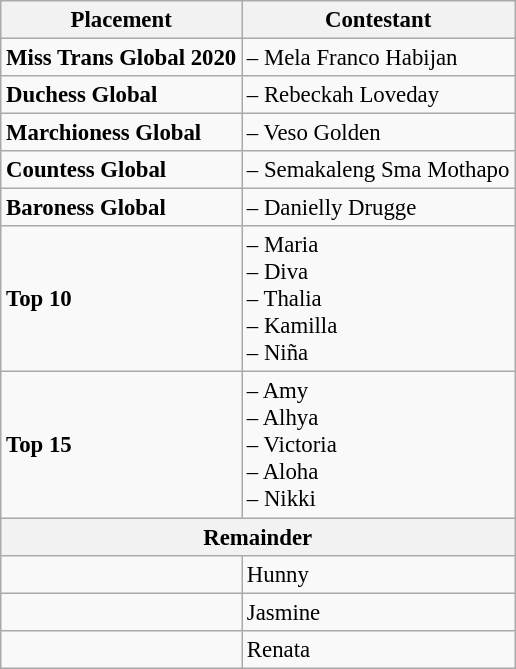<table class="wikitable sortable" style="font-size: 95%;">
<tr>
<th>Placement</th>
<th>Contestant</th>
</tr>
<tr>
<td><strong>Miss Trans Global 2020</strong></td>
<td> – Mela Franco Habijan</td>
</tr>
<tr>
<td><strong>Duchess Global</strong></td>
<td> – Rebeckah Loveday</td>
</tr>
<tr>
<td><strong>Marchioness Global</strong></td>
<td> – Veso Golden</td>
</tr>
<tr>
<td><strong>Countess Global</strong></td>
<td> – Semakaleng Sma Mothapo</td>
</tr>
<tr>
<td><strong>Baroness Global</strong></td>
<td> – Danielly Drugge</td>
</tr>
<tr>
<td><strong>Top 10</strong></td>
<td> – Maria<br> – Diva<br> – Thalia<br> – Kamilla<br> – Niña</td>
</tr>
<tr>
<td><strong>Top 15</strong></td>
<td> – Amy<br> – Alhya<br> – Victoria<br> – Aloha<br> – Nikki</td>
</tr>
<tr>
<th colspan="2">Remainder</th>
</tr>
<tr>
<td></td>
<td>Hunny</td>
</tr>
<tr>
<td></td>
<td>Jasmine</td>
</tr>
<tr>
<td></td>
<td>Renata</td>
</tr>
</table>
